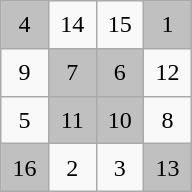<table class="wikitable" style="margin-left:auto;margin-right:auto;text-align:center;width:8em;height:8em;table-layout:fixed;">
<tr>
<td style="background-color: silver;">4</td>
<td>14</td>
<td>15</td>
<td style="background-color: silver;">1</td>
</tr>
<tr>
<td>9</td>
<td style="background-color: silver;">7</td>
<td style="background-color: silver;">6</td>
<td>12</td>
</tr>
<tr>
<td>5</td>
<td style="background-color: silver;">11</td>
<td style="background-color: silver;">10</td>
<td>8</td>
</tr>
<tr>
<td style="background-color: silver;">16</td>
<td>2</td>
<td>3</td>
<td style="background-color: silver;">13</td>
</tr>
</table>
